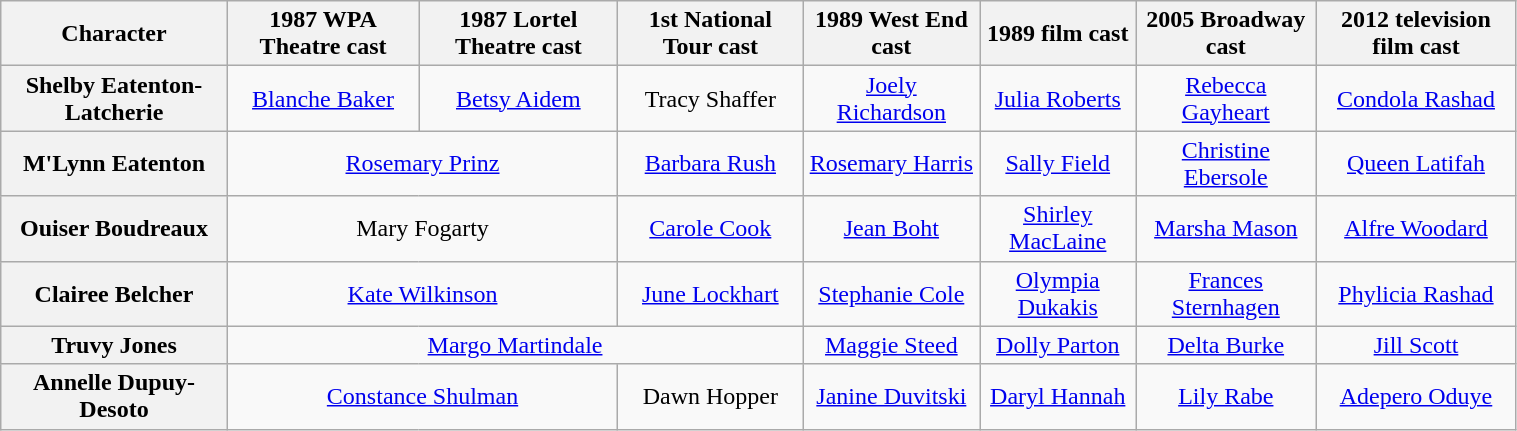<table class="wikitable" width="80%">
<tr>
<th>Character</th>
<th>1987 WPA Theatre cast</th>
<th>1987 Lortel Theatre cast</th>
<th>1st National Tour cast</th>
<th>1989 West End cast</th>
<th>1989 film cast</th>
<th>2005 Broadway cast</th>
<th>2012 television film cast</th>
</tr>
<tr>
<th scope="row">Shelby Eatenton-Latcherie</th>
<td align="center" colspan="1"><a href='#'>Blanche Baker</a></td>
<td align="center" colspan="1"><a href='#'>Betsy Aidem</a></td>
<td align="center" colspan="1">Tracy Shaffer</td>
<td align="center" colspan="1"><a href='#'>Joely Richardson</a></td>
<td align="center" colspan="1"><a href='#'>Julia Roberts</a></td>
<td align="center" colspan="1"><a href='#'>Rebecca Gayheart</a></td>
<td align="center" colspan="1"><a href='#'>Condola Rashad</a></td>
</tr>
<tr>
<th scope="row">M'Lynn Eatenton</th>
<td align="center" colspan="2"><a href='#'>Rosemary Prinz</a></td>
<td align="center" colspan="1"><a href='#'>Barbara Rush</a></td>
<td align="center" colspan="1"><a href='#'>Rosemary Harris</a></td>
<td align="center" colspan="1"><a href='#'>Sally Field</a></td>
<td align="center" colspan="1"><a href='#'>Christine Ebersole</a></td>
<td align="center" colspan="1"><a href='#'>Queen Latifah</a></td>
</tr>
<tr>
<th scope="row">Ouiser Boudreaux</th>
<td align="center" colspan="2">Mary Fogarty</td>
<td align="center" colspan="1"><a href='#'>Carole Cook</a></td>
<td align="center" colspan="1"><a href='#'>Jean Boht</a></td>
<td align="center" colspan="1"><a href='#'>Shirley MacLaine</a></td>
<td align="center" colspan="1"><a href='#'>Marsha Mason</a></td>
<td align="center" colspan="1"><a href='#'>Alfre Woodard</a></td>
</tr>
<tr>
<th scope="row">Clairee Belcher</th>
<td align="center" colspan="2"><a href='#'>Kate Wilkinson</a></td>
<td align="center" colspan="1"><a href='#'>June Lockhart</a></td>
<td align="center" colspan="1"><a href='#'>Stephanie Cole</a></td>
<td align="center" colspan="1"><a href='#'>Olympia Dukakis</a></td>
<td align="center" colspan="1"><a href='#'>Frances Sternhagen</a></td>
<td align="center" colspan="1"><a href='#'>Phylicia Rashad</a></td>
</tr>
<tr>
<th scope="row">Truvy Jones</th>
<td align="center" colspan="3"><a href='#'>Margo Martindale</a></td>
<td align="center" colspan="1"><a href='#'>Maggie Steed</a></td>
<td align="center" colspan="1"><a href='#'>Dolly Parton</a></td>
<td align="center" colspan="1"><a href='#'>Delta Burke</a></td>
<td align="center" colspan="1"><a href='#'>Jill Scott</a></td>
</tr>
<tr>
<th scope="row">Annelle Dupuy-Desoto</th>
<td align="center" colspan="2"><a href='#'>Constance Shulman</a></td>
<td align="center" colspan="1">Dawn Hopper</td>
<td align="center" colspan="1"><a href='#'>Janine Duvitski</a></td>
<td align="center" colspan="1"><a href='#'>Daryl Hannah</a></td>
<td align="center" colspan="1"><a href='#'>Lily Rabe</a></td>
<td align="center" colspan="1"><a href='#'>Adepero Oduye</a></td>
</tr>
</table>
